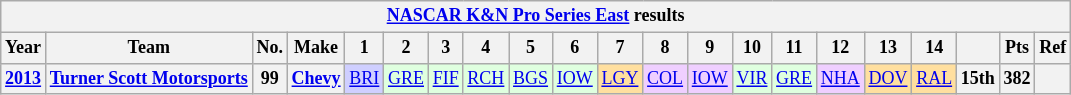<table class="wikitable" style="text-align:center; font-size:75%">
<tr>
<th colspan=23><a href='#'>NASCAR K&N Pro Series East</a> results</th>
</tr>
<tr>
<th>Year</th>
<th>Team</th>
<th>No.</th>
<th>Make</th>
<th>1</th>
<th>2</th>
<th>3</th>
<th>4</th>
<th>5</th>
<th>6</th>
<th>7</th>
<th>8</th>
<th>9</th>
<th>10</th>
<th>11</th>
<th>12</th>
<th>13</th>
<th>14</th>
<th></th>
<th>Pts</th>
<th>Ref</th>
</tr>
<tr>
<th><a href='#'>2013</a></th>
<th><a href='#'>Turner Scott Motorsports</a></th>
<th>99</th>
<th><a href='#'>Chevy</a></th>
<td style="background:#CFCFFF;"><a href='#'>BRI</a><br></td>
<td style="background:#DFFFDF;"><a href='#'>GRE</a><br></td>
<td style="background:#DFFFDF;"><a href='#'>FIF</a><br></td>
<td style="background:#DFFFDF;"><a href='#'>RCH</a><br></td>
<td style="background:#DFFFDF;"><a href='#'>BGS</a><br></td>
<td style="background:#DFFFDF;"><a href='#'>IOW</a><br></td>
<td style="background:#FFDF9F;"><a href='#'>LGY</a><br></td>
<td style="background:#EFCFFF;"><a href='#'>COL</a><br></td>
<td style="background:#EFCFFF;"><a href='#'>IOW</a><br></td>
<td style="background:#DFFFDF;"><a href='#'>VIR</a><br></td>
<td style="background:#DFFFDF;"><a href='#'>GRE</a><br></td>
<td style="background:#EFCFFF;"><a href='#'>NHA</a><br></td>
<td style="background:#FFDF9F;"><a href='#'>DOV</a><br></td>
<td style="background:#FFDF9F;"><a href='#'>RAL</a><br></td>
<th>15th</th>
<th>382</th>
<th></th>
</tr>
</table>
